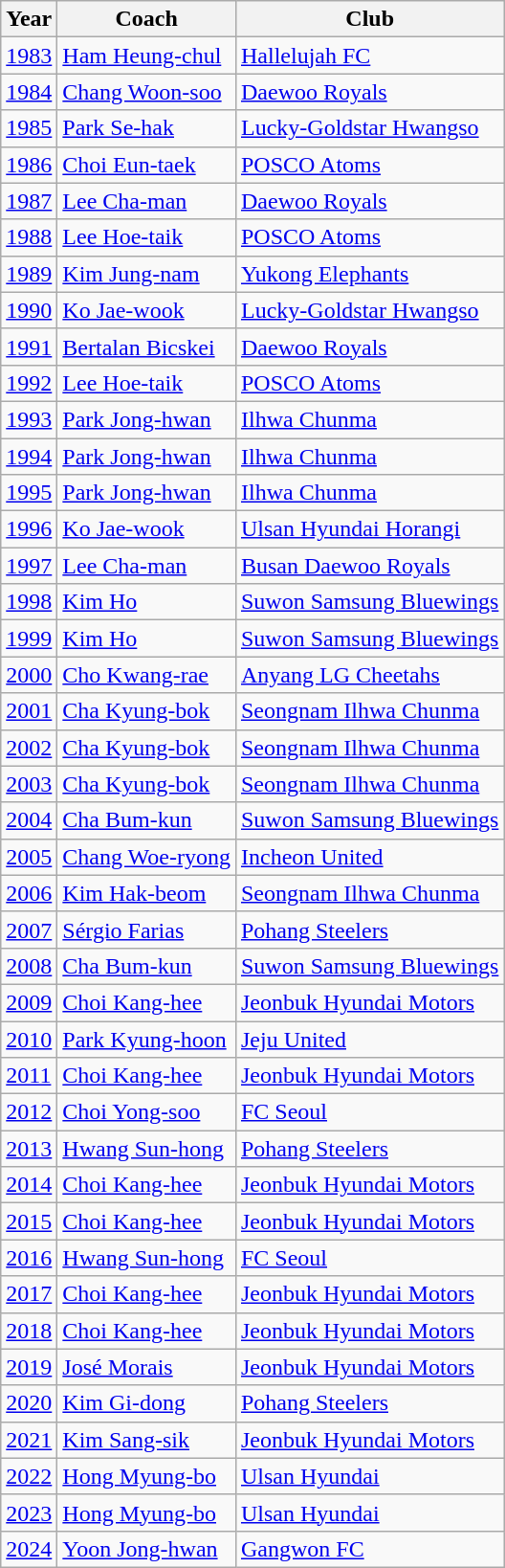<table class="wikitable" border="1">
<tr>
<th>Year</th>
<th>Coach</th>
<th>Club</th>
</tr>
<tr>
<td><a href='#'>1983</a></td>
<td> <a href='#'>Ham Heung-chul</a></td>
<td><a href='#'>Hallelujah FC</a></td>
</tr>
<tr>
<td><a href='#'>1984</a></td>
<td> <a href='#'>Chang Woon-soo</a></td>
<td><a href='#'>Daewoo Royals</a></td>
</tr>
<tr>
<td><a href='#'>1985</a></td>
<td> <a href='#'>Park Se-hak</a></td>
<td><a href='#'>Lucky-Goldstar Hwangso</a></td>
</tr>
<tr>
<td><a href='#'>1986</a></td>
<td> <a href='#'>Choi Eun-taek</a></td>
<td><a href='#'>POSCO Atoms</a></td>
</tr>
<tr>
<td><a href='#'>1987</a></td>
<td> <a href='#'>Lee Cha-man</a></td>
<td><a href='#'>Daewoo Royals</a></td>
</tr>
<tr>
<td><a href='#'>1988</a></td>
<td> <a href='#'>Lee Hoe-taik</a></td>
<td><a href='#'>POSCO Atoms</a></td>
</tr>
<tr>
<td><a href='#'>1989</a></td>
<td> <a href='#'>Kim Jung-nam</a></td>
<td><a href='#'>Yukong Elephants</a></td>
</tr>
<tr>
<td><a href='#'>1990</a></td>
<td> <a href='#'>Ko Jae-wook</a></td>
<td><a href='#'>Lucky-Goldstar Hwangso</a></td>
</tr>
<tr>
<td><a href='#'>1991</a></td>
<td> <a href='#'>Bertalan Bicskei</a></td>
<td><a href='#'>Daewoo Royals</a></td>
</tr>
<tr>
<td><a href='#'>1992</a></td>
<td> <a href='#'>Lee Hoe-taik</a></td>
<td><a href='#'>POSCO Atoms</a></td>
</tr>
<tr>
<td><a href='#'>1993</a></td>
<td> <a href='#'>Park Jong-hwan</a></td>
<td><a href='#'>Ilhwa Chunma</a></td>
</tr>
<tr>
<td><a href='#'>1994</a></td>
<td> <a href='#'>Park Jong-hwan</a></td>
<td><a href='#'>Ilhwa Chunma</a></td>
</tr>
<tr>
<td><a href='#'>1995</a></td>
<td> <a href='#'>Park Jong-hwan</a></td>
<td><a href='#'>Ilhwa Chunma</a></td>
</tr>
<tr>
<td><a href='#'>1996</a></td>
<td> <a href='#'>Ko Jae-wook</a></td>
<td><a href='#'>Ulsan Hyundai Horangi</a></td>
</tr>
<tr>
<td><a href='#'>1997</a></td>
<td> <a href='#'>Lee Cha-man</a></td>
<td><a href='#'>Busan Daewoo Royals</a></td>
</tr>
<tr>
<td><a href='#'>1998</a></td>
<td> <a href='#'>Kim Ho</a></td>
<td><a href='#'>Suwon Samsung Bluewings</a></td>
</tr>
<tr>
<td><a href='#'>1999</a></td>
<td> <a href='#'>Kim Ho</a></td>
<td><a href='#'>Suwon Samsung Bluewings</a></td>
</tr>
<tr>
<td><a href='#'>2000</a></td>
<td> <a href='#'>Cho Kwang-rae</a></td>
<td><a href='#'>Anyang LG Cheetahs</a></td>
</tr>
<tr>
<td><a href='#'>2001</a></td>
<td> <a href='#'>Cha Kyung-bok</a></td>
<td><a href='#'>Seongnam Ilhwa Chunma</a></td>
</tr>
<tr>
<td><a href='#'>2002</a></td>
<td> <a href='#'>Cha Kyung-bok</a></td>
<td><a href='#'>Seongnam Ilhwa Chunma</a></td>
</tr>
<tr>
<td><a href='#'>2003</a></td>
<td> <a href='#'>Cha Kyung-bok</a></td>
<td><a href='#'>Seongnam Ilhwa Chunma</a></td>
</tr>
<tr>
<td><a href='#'>2004</a></td>
<td> <a href='#'>Cha Bum-kun</a></td>
<td><a href='#'>Suwon Samsung Bluewings</a></td>
</tr>
<tr>
<td><a href='#'>2005</a></td>
<td> <a href='#'>Chang Woe-ryong</a></td>
<td><a href='#'>Incheon United</a></td>
</tr>
<tr>
<td><a href='#'>2006</a></td>
<td> <a href='#'>Kim Hak-beom</a></td>
<td><a href='#'>Seongnam Ilhwa Chunma</a></td>
</tr>
<tr>
<td><a href='#'>2007</a></td>
<td> <a href='#'>Sérgio Farias</a></td>
<td><a href='#'>Pohang Steelers</a></td>
</tr>
<tr>
<td><a href='#'>2008</a></td>
<td> <a href='#'>Cha Bum-kun</a></td>
<td><a href='#'>Suwon Samsung Bluewings</a></td>
</tr>
<tr>
<td><a href='#'>2009</a></td>
<td> <a href='#'>Choi Kang-hee</a></td>
<td><a href='#'>Jeonbuk Hyundai Motors</a></td>
</tr>
<tr>
<td><a href='#'>2010</a></td>
<td> <a href='#'>Park Kyung-hoon</a></td>
<td><a href='#'>Jeju United</a></td>
</tr>
<tr>
<td><a href='#'>2011</a></td>
<td> <a href='#'>Choi Kang-hee</a></td>
<td><a href='#'>Jeonbuk Hyundai Motors</a></td>
</tr>
<tr>
<td><a href='#'>2012</a></td>
<td> <a href='#'>Choi Yong-soo</a></td>
<td><a href='#'>FC Seoul</a></td>
</tr>
<tr>
<td><a href='#'>2013</a></td>
<td> <a href='#'>Hwang Sun-hong</a></td>
<td><a href='#'>Pohang Steelers</a></td>
</tr>
<tr>
<td><a href='#'>2014</a></td>
<td> <a href='#'>Choi Kang-hee</a></td>
<td><a href='#'>Jeonbuk Hyundai Motors</a></td>
</tr>
<tr>
<td><a href='#'>2015</a></td>
<td> <a href='#'>Choi Kang-hee</a></td>
<td><a href='#'>Jeonbuk Hyundai Motors</a></td>
</tr>
<tr>
<td><a href='#'>2016</a></td>
<td> <a href='#'>Hwang Sun-hong</a></td>
<td><a href='#'>FC Seoul</a></td>
</tr>
<tr>
<td><a href='#'>2017</a></td>
<td> <a href='#'>Choi Kang-hee</a></td>
<td><a href='#'>Jeonbuk Hyundai Motors</a></td>
</tr>
<tr>
<td><a href='#'>2018</a></td>
<td> <a href='#'>Choi Kang-hee</a></td>
<td><a href='#'>Jeonbuk Hyundai Motors</a></td>
</tr>
<tr>
<td><a href='#'>2019</a></td>
<td> <a href='#'>José Morais</a></td>
<td><a href='#'>Jeonbuk Hyundai Motors</a></td>
</tr>
<tr>
<td><a href='#'>2020</a></td>
<td> <a href='#'>Kim Gi-dong</a></td>
<td><a href='#'>Pohang Steelers</a></td>
</tr>
<tr>
<td><a href='#'>2021</a></td>
<td> <a href='#'>Kim Sang-sik</a></td>
<td><a href='#'>Jeonbuk Hyundai Motors</a></td>
</tr>
<tr>
<td><a href='#'>2022</a></td>
<td> <a href='#'>Hong Myung-bo</a></td>
<td><a href='#'>Ulsan Hyundai</a></td>
</tr>
<tr>
<td><a href='#'>2023</a></td>
<td> <a href='#'>Hong Myung-bo</a></td>
<td><a href='#'>Ulsan Hyundai</a></td>
</tr>
<tr>
<td><a href='#'>2024</a></td>
<td> <a href='#'>Yoon Jong-hwan</a></td>
<td><a href='#'>Gangwon FC</a></td>
</tr>
</table>
